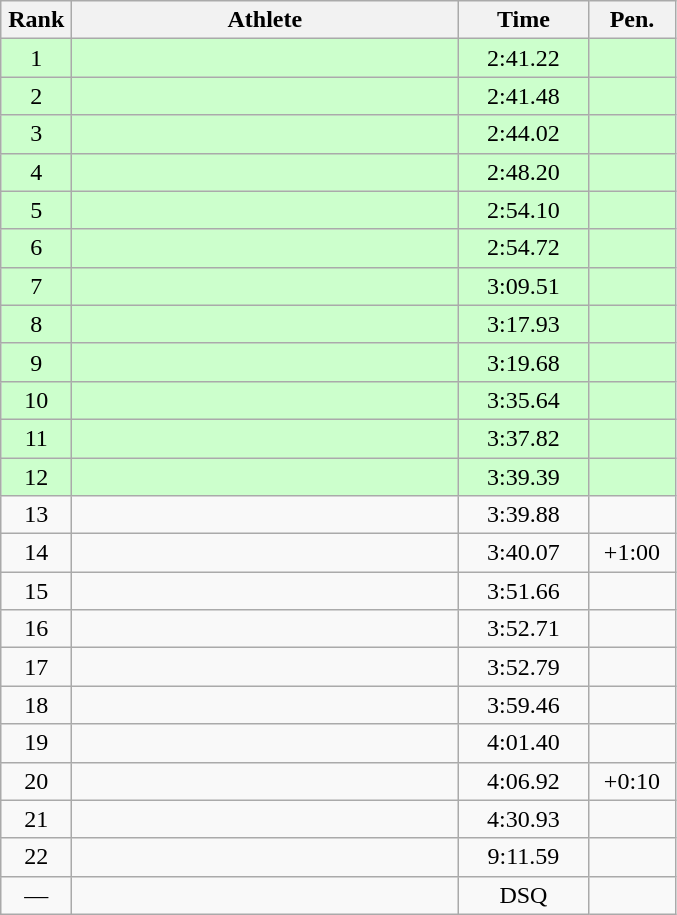<table class=wikitable style="text-align:center">
<tr>
<th width=40>Rank</th>
<th width=250>Athlete</th>
<th width=80>Time</th>
<th width=50>Pen.</th>
</tr>
<tr bgcolor=ccffcc>
<td>1</td>
<td align=left></td>
<td>2:41.22</td>
<td></td>
</tr>
<tr bgcolor=ccffcc>
<td>2</td>
<td align=left></td>
<td>2:41.48</td>
<td></td>
</tr>
<tr bgcolor=ccffcc>
<td>3</td>
<td align=left></td>
<td>2:44.02</td>
<td></td>
</tr>
<tr bgcolor=ccffcc>
<td>4</td>
<td align=left></td>
<td>2:48.20</td>
<td></td>
</tr>
<tr bgcolor=ccffcc>
<td>5</td>
<td align=left></td>
<td>2:54.10</td>
<td></td>
</tr>
<tr bgcolor=ccffcc>
<td>6</td>
<td align=left></td>
<td>2:54.72</td>
<td></td>
</tr>
<tr bgcolor=ccffcc>
<td>7</td>
<td align=left></td>
<td>3:09.51</td>
<td></td>
</tr>
<tr bgcolor=ccffcc>
<td>8</td>
<td align=left></td>
<td>3:17.93</td>
<td></td>
</tr>
<tr bgcolor=ccffcc>
<td>9</td>
<td align=left></td>
<td>3:19.68</td>
<td></td>
</tr>
<tr bgcolor=ccffcc>
<td>10</td>
<td align=left></td>
<td>3:35.64</td>
<td></td>
</tr>
<tr bgcolor=ccffcc>
<td>11</td>
<td align=left></td>
<td>3:37.82</td>
<td></td>
</tr>
<tr bgcolor=ccffcc>
<td>12</td>
<td align=left></td>
<td>3:39.39</td>
<td></td>
</tr>
<tr>
<td>13</td>
<td align=left></td>
<td>3:39.88</td>
<td></td>
</tr>
<tr>
<td>14</td>
<td align=left></td>
<td>3:40.07</td>
<td>+1:00</td>
</tr>
<tr>
<td>15</td>
<td align=left></td>
<td>3:51.66</td>
<td></td>
</tr>
<tr>
<td>16</td>
<td align=left></td>
<td>3:52.71</td>
<td></td>
</tr>
<tr>
<td>17</td>
<td align=left></td>
<td>3:52.79</td>
<td></td>
</tr>
<tr>
<td>18</td>
<td align=left></td>
<td>3:59.46</td>
<td></td>
</tr>
<tr>
<td>19</td>
<td align=left></td>
<td>4:01.40</td>
<td></td>
</tr>
<tr>
<td>20</td>
<td align=left></td>
<td>4:06.92</td>
<td>+0:10</td>
</tr>
<tr>
<td>21</td>
<td align=left></td>
<td>4:30.93</td>
<td></td>
</tr>
<tr>
<td>22</td>
<td align=left></td>
<td>9:11.59</td>
<td></td>
</tr>
<tr>
<td>—</td>
<td align=left></td>
<td>DSQ</td>
<td></td>
</tr>
</table>
